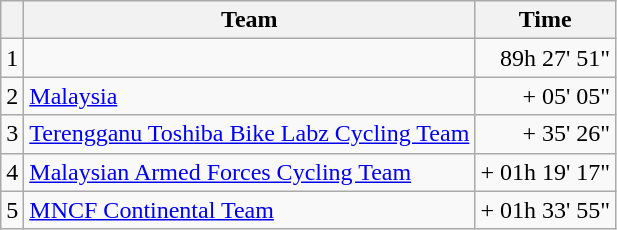<table class=wikitable>
<tr>
<th></th>
<th>Team</th>
<th>Time</th>
</tr>
<tr>
<td>1</td>
<td></td>
<td align=right>89h 27' 51"</td>
</tr>
<tr>
<td>2</td>
<td><a href='#'>Malaysia</a></td>
<td align=right>+ 05' 05"</td>
</tr>
<tr>
<td>3</td>
<td><a href='#'>Terengganu Toshiba Bike Labz Cycling Team</a></td>
<td align=right>+ 35' 26"</td>
</tr>
<tr>
<td>4</td>
<td><a href='#'>Malaysian Armed Forces Cycling Team</a></td>
<td align=right>+ 01h 19' 17"</td>
</tr>
<tr>
<td>5</td>
<td><a href='#'>MNCF Continental Team</a></td>
<td align=right>+ 01h 33' 55"</td>
</tr>
</table>
